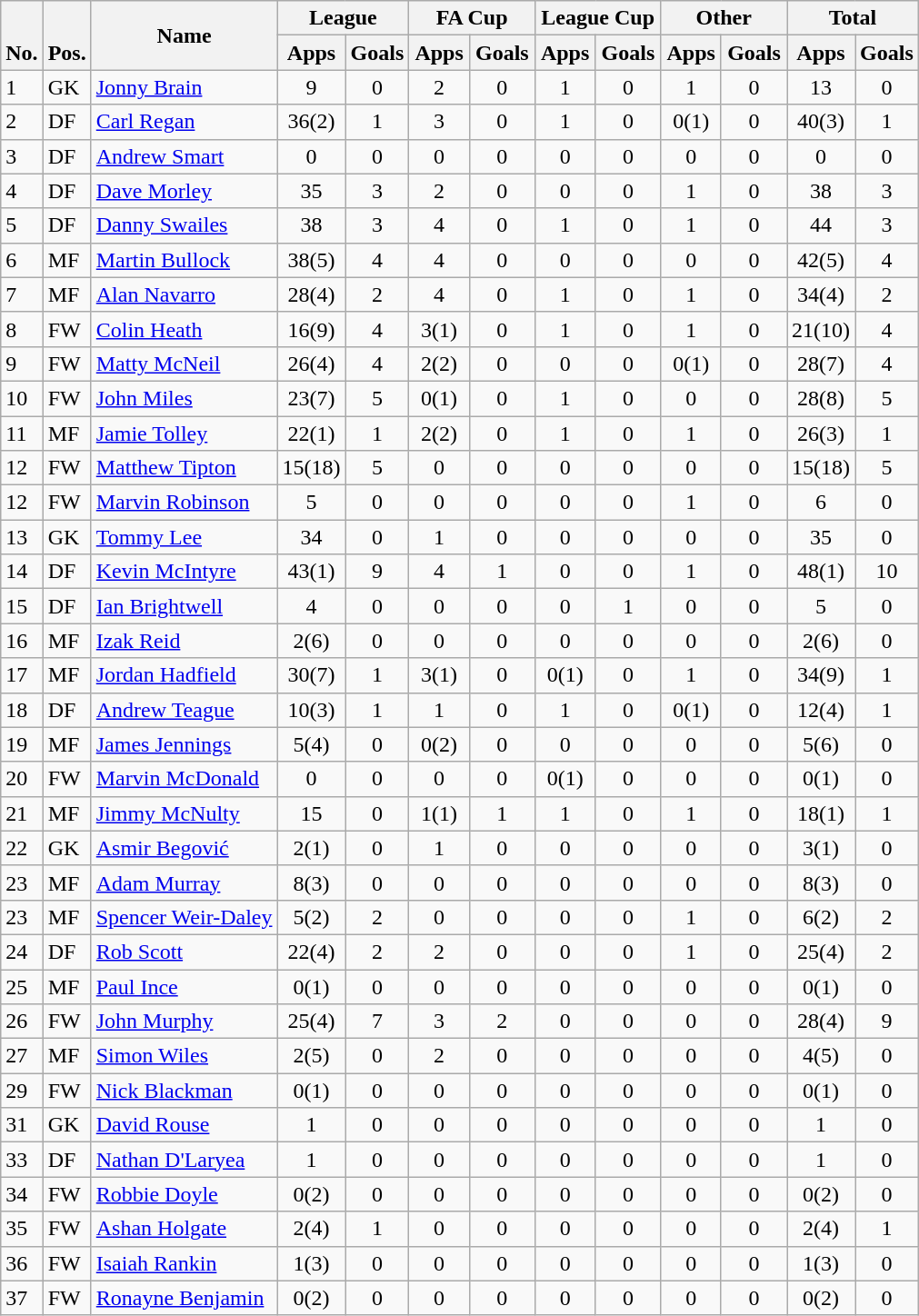<table class="wikitable" style="text-align:center">
<tr>
<th rowspan="2" valign="bottom">No.</th>
<th rowspan="2" valign="bottom">Pos.</th>
<th rowspan="2">Name</th>
<th colspan="2" width="85">League</th>
<th colspan="2" width="85">FA Cup</th>
<th colspan="2" width="85">League Cup</th>
<th colspan="2" width="85">Other</th>
<th colspan="2" width="85">Total</th>
</tr>
<tr>
<th>Apps</th>
<th>Goals</th>
<th>Apps</th>
<th>Goals</th>
<th>Apps</th>
<th>Goals</th>
<th>Apps</th>
<th>Goals</th>
<th>Apps</th>
<th>Goals</th>
</tr>
<tr>
<td align="left">1</td>
<td align="left">GK</td>
<td align="left"> <a href='#'>Jonny Brain</a></td>
<td>9</td>
<td>0</td>
<td>2</td>
<td>0</td>
<td>1</td>
<td>0</td>
<td>1</td>
<td>0</td>
<td>13</td>
<td>0</td>
</tr>
<tr>
<td align="left">2</td>
<td align="left">DF</td>
<td align="left"> <a href='#'>Carl Regan</a></td>
<td>36(2)</td>
<td>1</td>
<td>3</td>
<td>0</td>
<td>1</td>
<td>0</td>
<td>0(1)</td>
<td>0</td>
<td>40(3)</td>
<td>1</td>
</tr>
<tr>
<td align="left">3</td>
<td align="left">DF</td>
<td align="left"> <a href='#'>Andrew Smart</a></td>
<td>0</td>
<td>0</td>
<td>0</td>
<td>0</td>
<td>0</td>
<td>0</td>
<td>0</td>
<td>0</td>
<td>0</td>
<td>0</td>
</tr>
<tr>
<td align="left">4</td>
<td align="left">DF</td>
<td align="left"> <a href='#'>Dave Morley</a></td>
<td>35</td>
<td>3</td>
<td>2</td>
<td>0</td>
<td>0</td>
<td>0</td>
<td>1</td>
<td>0</td>
<td>38</td>
<td>3</td>
</tr>
<tr>
<td align="left">5</td>
<td align="left">DF</td>
<td align="left"> <a href='#'>Danny Swailes</a></td>
<td>38</td>
<td>3</td>
<td>4</td>
<td>0</td>
<td>1</td>
<td>0</td>
<td>1</td>
<td>0</td>
<td>44</td>
<td>3</td>
</tr>
<tr>
<td align="left">6</td>
<td align="left">MF</td>
<td align="left"> <a href='#'>Martin Bullock</a></td>
<td>38(5)</td>
<td>4</td>
<td>4</td>
<td>0</td>
<td>0</td>
<td>0</td>
<td>0</td>
<td>0</td>
<td>42(5)</td>
<td>4</td>
</tr>
<tr>
<td align="left">7</td>
<td align="left">MF</td>
<td align="left"> <a href='#'>Alan Navarro</a></td>
<td>28(4)</td>
<td>2</td>
<td>4</td>
<td>0</td>
<td>1</td>
<td>0</td>
<td>1</td>
<td>0</td>
<td>34(4)</td>
<td>2</td>
</tr>
<tr>
<td align="left">8</td>
<td align="left">FW</td>
<td align="left"> <a href='#'>Colin Heath</a></td>
<td>16(9)</td>
<td>4</td>
<td>3(1)</td>
<td>0</td>
<td>1</td>
<td>0</td>
<td>1</td>
<td>0</td>
<td>21(10)</td>
<td>4</td>
</tr>
<tr>
<td align="left">9</td>
<td align="left">FW</td>
<td align="left"> <a href='#'>Matty McNeil</a></td>
<td>26(4)</td>
<td>4</td>
<td>2(2)</td>
<td>0</td>
<td>0</td>
<td>0</td>
<td>0(1)</td>
<td>0</td>
<td>28(7)</td>
<td>4</td>
</tr>
<tr>
<td align="left">10</td>
<td align="left">FW</td>
<td align="left"> <a href='#'>John Miles</a></td>
<td>23(7)</td>
<td>5</td>
<td>0(1)</td>
<td>0</td>
<td>1</td>
<td>0</td>
<td>0</td>
<td>0</td>
<td>28(8)</td>
<td>5</td>
</tr>
<tr>
<td align="left">11</td>
<td align="left">MF</td>
<td align="left"> <a href='#'>Jamie Tolley</a></td>
<td>22(1)</td>
<td>1</td>
<td>2(2)</td>
<td>0</td>
<td>1</td>
<td>0</td>
<td>1</td>
<td>0</td>
<td>26(3)</td>
<td>1</td>
</tr>
<tr>
<td align="left">12</td>
<td align="left">FW</td>
<td align="left"> <a href='#'>Matthew Tipton</a></td>
<td>15(18)</td>
<td>5</td>
<td>0</td>
<td>0</td>
<td>0</td>
<td>0</td>
<td>0</td>
<td>0</td>
<td>15(18)</td>
<td>5</td>
</tr>
<tr>
<td align="left">12</td>
<td align="left">FW</td>
<td align="left"> <a href='#'>Marvin Robinson</a></td>
<td>5</td>
<td>0</td>
<td>0</td>
<td>0</td>
<td>0</td>
<td>0</td>
<td>1</td>
<td>0</td>
<td>6</td>
<td>0</td>
</tr>
<tr>
<td align="left">13</td>
<td align="left">GK</td>
<td align="left"> <a href='#'>Tommy Lee</a></td>
<td>34</td>
<td>0</td>
<td>1</td>
<td>0</td>
<td>0</td>
<td>0</td>
<td>0</td>
<td>0</td>
<td>35</td>
<td>0</td>
</tr>
<tr>
<td align="left">14</td>
<td align="left">DF</td>
<td align="left"> <a href='#'>Kevin McIntyre</a></td>
<td>43(1)</td>
<td>9</td>
<td>4</td>
<td>1</td>
<td>0</td>
<td>0</td>
<td>1</td>
<td>0</td>
<td>48(1)</td>
<td>10</td>
</tr>
<tr>
<td align="left">15</td>
<td align="left">DF</td>
<td align="left"> <a href='#'>Ian Brightwell</a></td>
<td>4</td>
<td>0</td>
<td>0</td>
<td>0</td>
<td>0</td>
<td>1</td>
<td>0</td>
<td>0</td>
<td>5</td>
<td>0</td>
</tr>
<tr>
<td align="left">16</td>
<td align="left">MF</td>
<td align="left"> <a href='#'>Izak Reid</a></td>
<td>2(6)</td>
<td>0</td>
<td>0</td>
<td>0</td>
<td>0</td>
<td>0</td>
<td>0</td>
<td>0</td>
<td>2(6)</td>
<td>0</td>
</tr>
<tr>
<td align="left">17</td>
<td align="left">MF</td>
<td align="left"> <a href='#'>Jordan Hadfield</a></td>
<td>30(7)</td>
<td>1</td>
<td>3(1)</td>
<td>0</td>
<td>0(1)</td>
<td>0</td>
<td>1</td>
<td>0</td>
<td>34(9)</td>
<td>1</td>
</tr>
<tr>
<td align="left">18</td>
<td align="left">DF</td>
<td align="left"> <a href='#'>Andrew Teague</a></td>
<td>10(3)</td>
<td>1</td>
<td>1</td>
<td>0</td>
<td>1</td>
<td>0</td>
<td>0(1)</td>
<td>0</td>
<td>12(4)</td>
<td>1</td>
</tr>
<tr>
<td align="left">19</td>
<td align="left">MF</td>
<td align="left"> <a href='#'>James Jennings</a></td>
<td>5(4)</td>
<td>0</td>
<td>0(2)</td>
<td>0</td>
<td>0</td>
<td>0</td>
<td>0</td>
<td>0</td>
<td>5(6)</td>
<td>0</td>
</tr>
<tr>
<td align="left">20</td>
<td align="left">FW</td>
<td align="left"> <a href='#'>Marvin McDonald</a></td>
<td>0</td>
<td>0</td>
<td>0</td>
<td>0</td>
<td>0(1)</td>
<td>0</td>
<td>0</td>
<td>0</td>
<td>0(1)</td>
<td>0</td>
</tr>
<tr>
<td align="left">21</td>
<td align="left">MF</td>
<td align="left"> <a href='#'>Jimmy McNulty</a></td>
<td>15</td>
<td>0</td>
<td>1(1)</td>
<td>1</td>
<td>1</td>
<td>0</td>
<td>1</td>
<td>0</td>
<td>18(1)</td>
<td>1</td>
</tr>
<tr>
<td align="left">22</td>
<td align="left">GK</td>
<td align="left"> <a href='#'>Asmir Begović</a></td>
<td>2(1)</td>
<td>0</td>
<td>1</td>
<td>0</td>
<td>0</td>
<td>0</td>
<td>0</td>
<td>0</td>
<td>3(1)</td>
<td>0</td>
</tr>
<tr>
<td align="left">23</td>
<td align="left">MF</td>
<td align="left"> <a href='#'>Adam Murray</a></td>
<td>8(3)</td>
<td>0</td>
<td>0</td>
<td>0</td>
<td>0</td>
<td>0</td>
<td>0</td>
<td>0</td>
<td>8(3)</td>
<td>0</td>
</tr>
<tr>
<td align="left">23</td>
<td align="left">MF</td>
<td align="left"> <a href='#'>Spencer Weir-Daley</a></td>
<td>5(2)</td>
<td>2</td>
<td>0</td>
<td>0</td>
<td>0</td>
<td>0</td>
<td>1</td>
<td>0</td>
<td>6(2)</td>
<td>2</td>
</tr>
<tr>
<td align="left">24</td>
<td align="left">DF</td>
<td align="left"> <a href='#'>Rob Scott</a></td>
<td>22(4)</td>
<td>2</td>
<td>2</td>
<td>0</td>
<td>0</td>
<td>0</td>
<td>1</td>
<td>0</td>
<td>25(4)</td>
<td>2</td>
</tr>
<tr>
<td align="left">25</td>
<td align="left">MF</td>
<td align="left"> <a href='#'>Paul Ince</a></td>
<td>0(1)</td>
<td>0</td>
<td>0</td>
<td>0</td>
<td>0</td>
<td>0</td>
<td>0</td>
<td>0</td>
<td>0(1)</td>
<td>0</td>
</tr>
<tr>
<td align="left">26</td>
<td align="left">FW</td>
<td align="left"> <a href='#'>John Murphy</a></td>
<td>25(4)</td>
<td>7</td>
<td>3</td>
<td>2</td>
<td>0</td>
<td>0</td>
<td>0</td>
<td>0</td>
<td>28(4)</td>
<td>9</td>
</tr>
<tr>
<td align="left">27</td>
<td align="left">MF</td>
<td align="left"> <a href='#'>Simon Wiles</a></td>
<td>2(5)</td>
<td>0</td>
<td>2</td>
<td>0</td>
<td>0</td>
<td>0</td>
<td>0</td>
<td>0</td>
<td>4(5)</td>
<td>0</td>
</tr>
<tr>
<td align="left">29</td>
<td align="left">FW</td>
<td align="left"> <a href='#'>Nick Blackman</a></td>
<td>0(1)</td>
<td>0</td>
<td>0</td>
<td>0</td>
<td>0</td>
<td>0</td>
<td>0</td>
<td>0</td>
<td>0(1)</td>
<td>0</td>
</tr>
<tr>
<td align="left">31</td>
<td align="left">GK</td>
<td align="left"> <a href='#'>David Rouse</a></td>
<td>1</td>
<td>0</td>
<td>0</td>
<td>0</td>
<td>0</td>
<td>0</td>
<td>0</td>
<td>0</td>
<td>1</td>
<td>0</td>
</tr>
<tr>
<td align="left">33</td>
<td align="left">DF</td>
<td align="left"> <a href='#'>Nathan D'Laryea</a></td>
<td>1</td>
<td>0</td>
<td>0</td>
<td>0</td>
<td>0</td>
<td>0</td>
<td>0</td>
<td>0</td>
<td>1</td>
<td>0</td>
</tr>
<tr>
<td align="left">34</td>
<td align="left">FW</td>
<td align="left"> <a href='#'>Robbie Doyle</a></td>
<td>0(2)</td>
<td>0</td>
<td>0</td>
<td>0</td>
<td>0</td>
<td>0</td>
<td>0</td>
<td>0</td>
<td>0(2)</td>
<td>0</td>
</tr>
<tr>
<td align="left">35</td>
<td align="left">FW</td>
<td align="left"> <a href='#'>Ashan Holgate</a></td>
<td>2(4)</td>
<td>1</td>
<td>0</td>
<td>0</td>
<td>0</td>
<td>0</td>
<td>0</td>
<td>0</td>
<td>2(4)</td>
<td>1</td>
</tr>
<tr>
<td align="left">36</td>
<td align="left">FW</td>
<td align="left"> <a href='#'>Isaiah Rankin</a></td>
<td>1(3)</td>
<td>0</td>
<td>0</td>
<td>0</td>
<td>0</td>
<td>0</td>
<td>0</td>
<td>0</td>
<td>1(3)</td>
<td>0</td>
</tr>
<tr>
<td align="left">37</td>
<td align="left">FW</td>
<td align="left"> <a href='#'>Ronayne Benjamin</a></td>
<td>0(2)</td>
<td>0</td>
<td>0</td>
<td>0</td>
<td>0</td>
<td>0</td>
<td>0</td>
<td>0</td>
<td>0(2)</td>
<td>0</td>
</tr>
</table>
